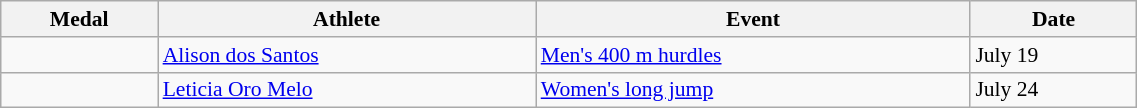<table class="wikitable" style="font-size:90%" width=60%>
<tr>
<th>Medal</th>
<th>Athlete</th>
<th>Event</th>
<th>Date</th>
</tr>
<tr>
<td></td>
<td><a href='#'>Alison dos Santos</a></td>
<td><a href='#'>Men's 400 m hurdles</a></td>
<td>July 19</td>
</tr>
<tr>
<td></td>
<td><a href='#'>Leticia Oro Melo</a></td>
<td><a href='#'>Women's long jump</a></td>
<td>July 24</td>
</tr>
</table>
